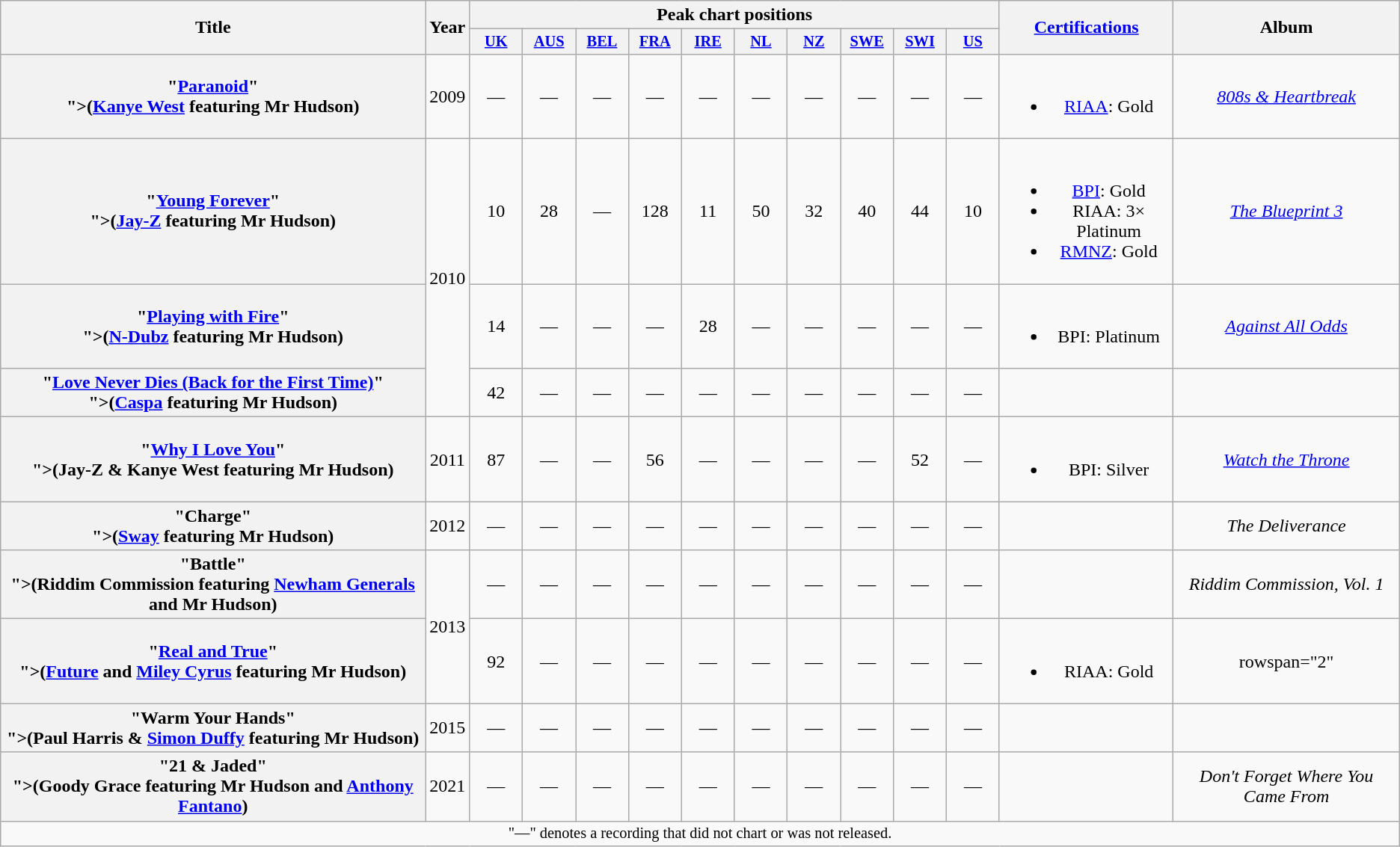<table class="wikitable plainrowheaders" style="text-align:center;">
<tr>
<th scope="col" rowspan="2">Title</th>
<th scope="col" rowspan="2">Year</th>
<th scope="col" colspan="10">Peak chart positions</th>
<th rowspan="2"><a href='#'>Certifications</a></th>
<th rowspan="2" scope="col">Album</th>
</tr>
<tr>
<th scope="col" style="width:3em;font-size:85%;"><a href='#'>UK</a><br></th>
<th scope="col" style="width:3em;font-size:85%;"><a href='#'>AUS</a><br></th>
<th scope="col" style="width:3em;font-size:85%;"><a href='#'>BEL</a><br></th>
<th scope="col" style="width:3em;font-size:85%;"><a href='#'>FRA</a><br></th>
<th scope="col" style="width:3em;font-size:85%;"><a href='#'>IRE</a><br></th>
<th scope="col" style="width:3em;font-size:85%;"><a href='#'>NL</a><br></th>
<th scope="col" style="width:3em;font-size:85%;"><a href='#'>NZ</a><br></th>
<th scope="col" style="width:3em;font-size:85%;"><a href='#'>SWE</a><br></th>
<th scope="col" style="width:3em;font-size:85%;"><a href='#'>SWI</a><br></th>
<th scope="col" style="width:3em;font-size:85%;"><a href='#'>US</a><br></th>
</tr>
<tr>
<th scope="row">"<a href='#'>Paranoid</a>"<br><span>">(<a href='#'>Kanye West</a> featuring Mr Hudson)</span></th>
<td>2009</td>
<td>—</td>
<td>—</td>
<td>—</td>
<td>—</td>
<td>—</td>
<td>—</td>
<td>—</td>
<td>—</td>
<td>—</td>
<td>—</td>
<td><br><ul><li><a href='#'>RIAA</a>: Gold</li></ul></td>
<td><em><a href='#'>808s & Heartbreak</a></em></td>
</tr>
<tr>
<th scope="row">"<a href='#'>Young Forever</a>"<br><span>">(<a href='#'>Jay-Z</a> featuring Mr Hudson)</span></th>
<td rowspan="3">2010</td>
<td>10</td>
<td>28</td>
<td>—</td>
<td>128</td>
<td>11</td>
<td>50</td>
<td>32</td>
<td>40</td>
<td>44</td>
<td>10</td>
<td><br><ul><li><a href='#'>BPI</a>: Gold</li><li>RIAA: 3× Platinum</li><li><a href='#'>RMNZ</a>: Gold</li></ul></td>
<td><em><a href='#'>The Blueprint 3</a></em></td>
</tr>
<tr>
<th scope="row">"<a href='#'>Playing with Fire</a>"<br><span>">(<a href='#'>N-Dubz</a> featuring Mr Hudson)</span></th>
<td>14</td>
<td>—</td>
<td>—</td>
<td>—</td>
<td>28</td>
<td>—</td>
<td>—</td>
<td>—</td>
<td>—</td>
<td>—</td>
<td><br><ul><li>BPI: Platinum</li></ul></td>
<td><em><a href='#'>Against All Odds</a></em></td>
</tr>
<tr>
<th scope="row">"<a href='#'>Love Never Dies (Back for the First Time)</a>"<br><span>">(<a href='#'>Caspa</a> featuring Mr Hudson)</span></th>
<td>42</td>
<td>—</td>
<td>—</td>
<td>—</td>
<td>—</td>
<td>—</td>
<td>—</td>
<td>—</td>
<td>—</td>
<td>—</td>
<td></td>
<td></td>
</tr>
<tr>
<th scope="row">"<a href='#'>Why I Love You</a>"<br><span>">(Jay-Z & Kanye West featuring Mr Hudson)</span></th>
<td>2011</td>
<td>87</td>
<td>—</td>
<td>—</td>
<td>56</td>
<td>—</td>
<td>—</td>
<td>—</td>
<td>—</td>
<td>52</td>
<td>—</td>
<td><br><ul><li>BPI: Silver</li></ul></td>
<td><em><a href='#'>Watch the Throne</a></em></td>
</tr>
<tr>
<th scope="row">"Charge"<br><span>">(<a href='#'>Sway</a> featuring Mr Hudson)</span></th>
<td>2012</td>
<td>—</td>
<td>—</td>
<td>—</td>
<td>—</td>
<td>—</td>
<td>—</td>
<td>—</td>
<td>—</td>
<td>—</td>
<td>—</td>
<td></td>
<td><em>The Deliverance</em></td>
</tr>
<tr>
<th scope="row">"Battle"<br><span>">(Riddim Commission featuring <a href='#'>Newham Generals</a> and Mr Hudson)</span></th>
<td rowspan="2">2013</td>
<td>—</td>
<td>—</td>
<td>—</td>
<td>—</td>
<td>—</td>
<td>—</td>
<td>—</td>
<td>—</td>
<td>—</td>
<td>—</td>
<td></td>
<td><em>Riddim Commission, Vol. 1</em></td>
</tr>
<tr>
<th scope="row">"<a href='#'>Real and True</a>"<br><span>">(<a href='#'>Future</a> and <a href='#'>Miley Cyrus</a> featuring Mr Hudson)</span></th>
<td>92</td>
<td>—</td>
<td>—</td>
<td>—</td>
<td>—</td>
<td>—</td>
<td>—</td>
<td>—</td>
<td>—</td>
<td>—</td>
<td><br><ul><li>RIAA: Gold</li></ul></td>
<td>rowspan="2" </td>
</tr>
<tr>
<th scope="row">"Warm Your Hands"<br><span>">(Paul Harris & <a href='#'>Simon Duffy</a> featuring Mr Hudson)</span></th>
<td>2015</td>
<td>—</td>
<td>—</td>
<td>—</td>
<td>—</td>
<td>—</td>
<td>—</td>
<td>—</td>
<td>—</td>
<td>—</td>
<td>—</td>
<td></td>
</tr>
<tr>
<th scope="row">"21 & Jaded"<br><span>">(Goody Grace featuring Mr Hudson and <a href='#'>Anthony Fantano</a>)</span></th>
<td>2021</td>
<td>—</td>
<td>—</td>
<td>—</td>
<td>—</td>
<td>—</td>
<td>—</td>
<td>—</td>
<td>—</td>
<td>—</td>
<td>—</td>
<td></td>
<td><em>Don't Forget Where You Came From</em></td>
</tr>
<tr>
<td colspan="18" style="font-size:85%">"—" denotes a recording that did not chart or was not released.</td>
</tr>
</table>
